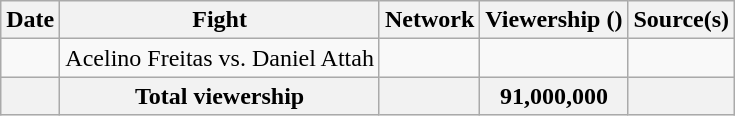<table class="wikitable sortable">
<tr>
<th>Date</th>
<th>Fight</th>
<th>Network</th>
<th>Viewership ()</th>
<th>Source(s)</th>
</tr>
<tr>
<td></td>
<td>Acelino Freitas vs. Daniel Attah</td>
<td></td>
<td></td>
<td></td>
</tr>
<tr>
<th></th>
<th>Total viewership</th>
<th></th>
<th>91,000,000</th>
<th></th>
</tr>
</table>
